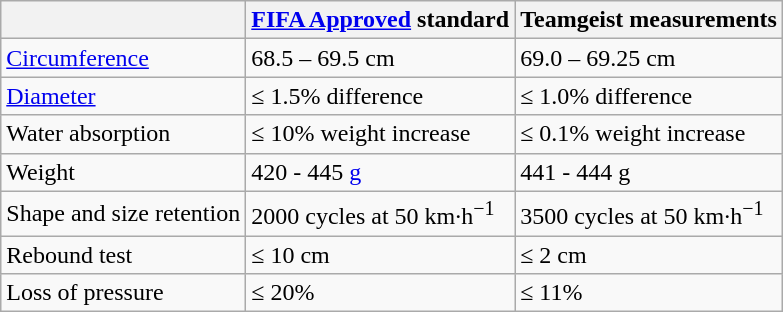<table class="wikitable">
<tr>
<th></th>
<th><a href='#'>FIFA Approved</a> standard</th>
<th>Teamgeist measurements</th>
</tr>
<tr>
<td><a href='#'>Circumference</a></td>
<td>68.5 – 69.5 cm</td>
<td>69.0 – 69.25 cm</td>
</tr>
<tr>
<td><a href='#'>Diameter</a></td>
<td>≤ 1.5% difference</td>
<td>≤ 1.0% difference</td>
</tr>
<tr>
<td>Water absorption</td>
<td>≤ 10% weight increase</td>
<td>≤ 0.1% weight increase</td>
</tr>
<tr>
<td>Weight</td>
<td>420 - 445 <a href='#'>g</a></td>
<td>441 - 444 g</td>
</tr>
<tr>
<td>Shape and size retention</td>
<td>2000 cycles at 50 km·h<sup>−1</sup></td>
<td>3500 cycles at 50 km·h<sup>−1</sup></td>
</tr>
<tr>
<td>Rebound test</td>
<td>≤ 10 cm</td>
<td>≤ 2 cm</td>
</tr>
<tr>
<td>Loss of pressure</td>
<td>≤ 20%</td>
<td>≤ 11%</td>
</tr>
</table>
